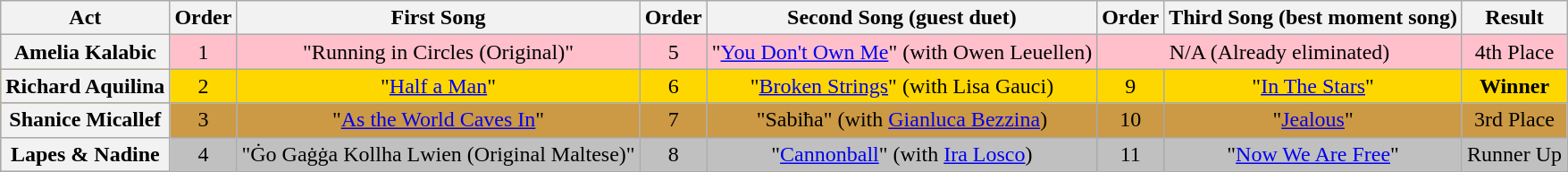<table class="wikitable plainrowheaders" style="text-align:center;">
<tr>
<th>Act</th>
<th>Order</th>
<th>First Song</th>
<th>Order</th>
<th>Second Song (guest duet)</th>
<th>Order</th>
<th>Third Song (best moment song)</th>
<th>Result</th>
</tr>
<tr style="background:pink">
<th scope="row">Amelia Kalabic</th>
<td>1</td>
<td>"Running in Circles (Original)"</td>
<td>5</td>
<td>"<a href='#'>You Don't Own Me</a>" (with Owen Leuellen)</td>
<td colspan="2">N/A (Already eliminated)</td>
<td>4th Place</td>
</tr>
<tr style="background:gold">
<th scope="row">Richard Aquilina</th>
<td>2</td>
<td>"<a href='#'>Half a Man</a>"</td>
<td>6</td>
<td>"<a href='#'>Broken Strings</a>" (with Lisa Gauci)</td>
<td>9</td>
<td>"<a href='#'>In The Stars</a>"</td>
<td><strong>Winner</strong></td>
</tr>
<tr style="background:#c94">
<th scope="row">Shanice Micallef</th>
<td>3</td>
<td>"<a href='#'>As the World Caves In</a>"</td>
<td>7</td>
<td>"Sabiħa" (with <a href='#'>Gianluca Bezzina</a>)</td>
<td>10</td>
<td>"<a href='#'>Jealous</a>"</td>
<td>3rd Place</td>
</tr>
<tr style="background:silver">
<th scope="row">Lapes & Nadine</th>
<td>4</td>
<td>"Ġo Gaġġa Kollha Lwien (Original Maltese)"</td>
<td>8</td>
<td>"<a href='#'>Cannonball</a>" (with <a href='#'>Ira Losco</a>)</td>
<td>11</td>
<td>"<a href='#'>Now We Are Free</a>"</td>
<td>Runner Up</td>
</tr>
</table>
